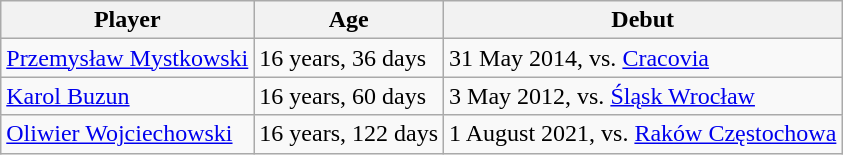<table class="wikitable" style="text-align:left">
<tr>
<th>Player</th>
<th>Age</th>
<th>Debut</th>
</tr>
<tr>
<td><a href='#'>Przemysław Mystkowski</a></td>
<td>16 years, 36 days</td>
<td>31 May 2014, vs. <a href='#'>Cracovia</a></td>
</tr>
<tr>
<td><a href='#'>Karol Buzun</a></td>
<td>16 years, 60 days</td>
<td>3 May 2012, vs. <a href='#'>Śląsk Wrocław</a></td>
</tr>
<tr>
<td><a href='#'>Oliwier Wojciechowski</a></td>
<td>16 years, 122 days</td>
<td>1 August 2021, vs. <a href='#'>Raków Częstochowa</a></td>
</tr>
</table>
